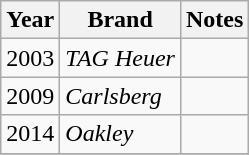<table class="wikitable sortable">
<tr>
<th>Year</th>
<th>Brand</th>
<th>Notes</th>
</tr>
<tr>
<td>2003</td>
<td><em>TAG Heuer</em></td>
<td></td>
</tr>
<tr>
<td>2009</td>
<td><em>Carlsberg</em></td>
<td></td>
</tr>
<tr>
<td>2014</td>
<td><em>Oakley</em></td>
<td></td>
</tr>
<tr>
</tr>
</table>
